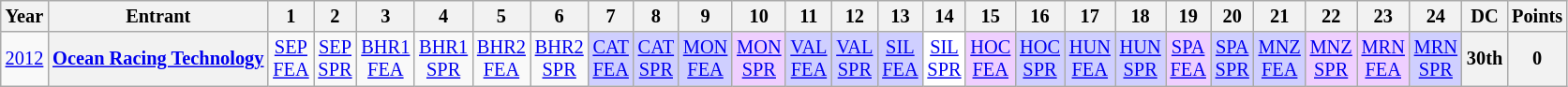<table class="wikitable" style="text-align:center; font-size:85%">
<tr>
<th>Year</th>
<th>Entrant</th>
<th>1</th>
<th>2</th>
<th>3</th>
<th>4</th>
<th>5</th>
<th>6</th>
<th>7</th>
<th>8</th>
<th>9</th>
<th>10</th>
<th>11</th>
<th>12</th>
<th>13</th>
<th>14</th>
<th>15</th>
<th>16</th>
<th>17</th>
<th>18</th>
<th>19</th>
<th>20</th>
<th>21</th>
<th>22</th>
<th>23</th>
<th>24</th>
<th>DC</th>
<th>Points</th>
</tr>
<tr>
<td><a href='#'>2012</a></td>
<th nowrap><a href='#'>Ocean Racing Technology</a></th>
<td><a href='#'>SEP<br>FEA</a></td>
<td><a href='#'>SEP<br>SPR</a></td>
<td><a href='#'>BHR1<br>FEA</a></td>
<td><a href='#'>BHR1<br>SPR</a></td>
<td><a href='#'>BHR2<br>FEA</a></td>
<td><a href='#'>BHR2<br>SPR</a></td>
<td style="background:#CFCFFF;"><a href='#'>CAT<br>FEA</a><br></td>
<td style="background:#CFCFFF;"><a href='#'>CAT<br>SPR</a><br></td>
<td style="background:#CFCFFF;"><a href='#'>MON<br>FEA</a><br></td>
<td style="background:#EFCFFF;"><a href='#'>MON<br>SPR</a><br></td>
<td style="background:#CFCFFF;"><a href='#'>VAL<br>FEA</a><br></td>
<td style="background:#CFCFFF;"><a href='#'>VAL<br>SPR</a><br></td>
<td style="background:#CFCFFF;"><a href='#'>SIL<br>FEA</a><br></td>
<td style="background:#FFFFFF;"><a href='#'>SIL<br>SPR</a><br></td>
<td style="background:#EFCFFF;"><a href='#'>HOC<br>FEA</a><br></td>
<td style="background:#CFCFFF;"><a href='#'>HOC<br>SPR</a><br></td>
<td style="background:#CFCFFF;"><a href='#'>HUN<br>FEA</a><br></td>
<td style="background:#CFCFFF;"><a href='#'>HUN<br>SPR</a><br></td>
<td style="background:#EFCFFF;"><a href='#'>SPA<br>FEA</a><br></td>
<td style="background:#CFCFFF;"><a href='#'>SPA<br>SPR</a><br></td>
<td style="background:#CFCFFF;"><a href='#'>MNZ<br>FEA</a><br></td>
<td style="background:#EFCFFF;"><a href='#'>MNZ<br>SPR</a><br></td>
<td style="background:#EFCFFF;"><a href='#'>MRN<br>FEA</a><br></td>
<td style="background:#CFCFFF;"><a href='#'>MRN<br>SPR</a><br></td>
<th>30th</th>
<th>0</th>
</tr>
</table>
